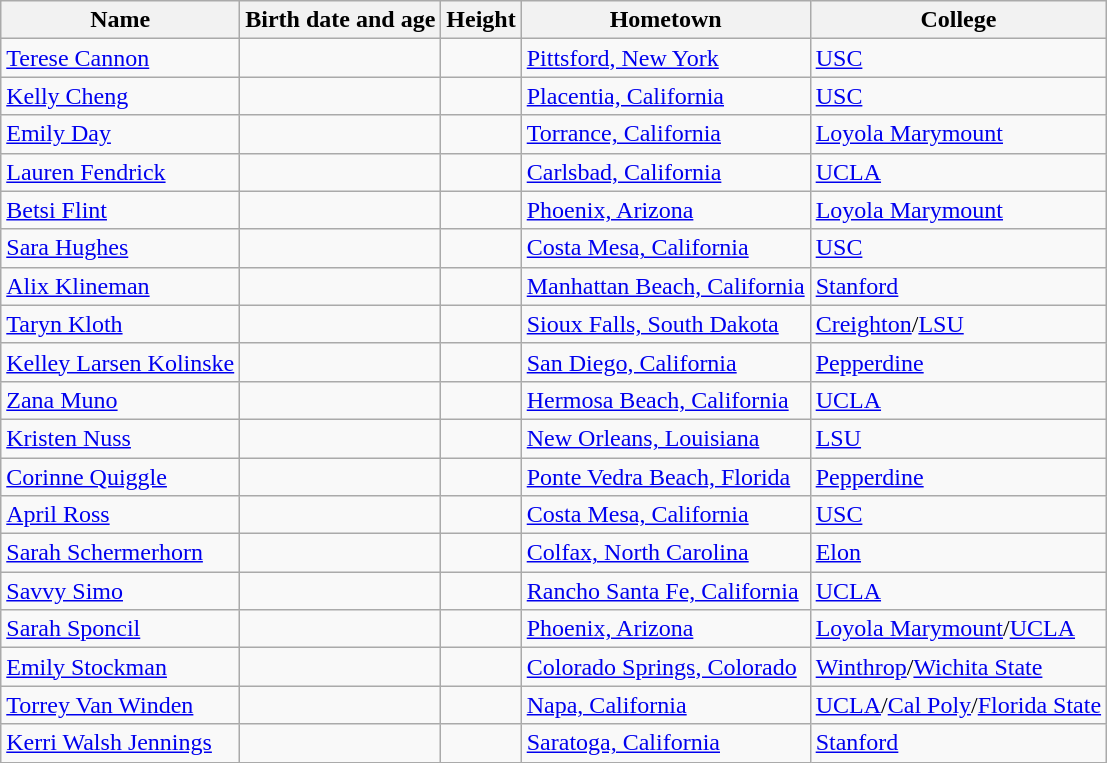<table class="wikitable">
<tr>
<th>Name</th>
<th>Birth date and age</th>
<th>Height</th>
<th>Hometown</th>
<th>College</th>
</tr>
<tr>
<td><a href='#'>Terese Cannon</a></td>
<td></td>
<td></td>
<td><a href='#'>Pittsford, New York</a></td>
<td><a href='#'>USC</a></td>
</tr>
<tr>
<td><a href='#'>Kelly Cheng</a></td>
<td></td>
<td></td>
<td><a href='#'>Placentia, California</a></td>
<td><a href='#'>USC</a></td>
</tr>
<tr>
<td><a href='#'>Emily Day</a></td>
<td></td>
<td></td>
<td><a href='#'>Torrance, California</a></td>
<td><a href='#'>Loyola Marymount</a></td>
</tr>
<tr>
<td><a href='#'>Lauren Fendrick</a></td>
<td></td>
<td></td>
<td><a href='#'>Carlsbad, California</a></td>
<td><a href='#'>UCLA</a></td>
</tr>
<tr>
<td><a href='#'>Betsi Flint</a></td>
<td></td>
<td></td>
<td><a href='#'>Phoenix, Arizona</a></td>
<td><a href='#'>Loyola Marymount</a></td>
</tr>
<tr>
<td><a href='#'>Sara Hughes</a></td>
<td></td>
<td></td>
<td><a href='#'>Costa Mesa, California</a></td>
<td><a href='#'>USC</a></td>
</tr>
<tr>
<td><a href='#'>Alix Klineman</a></td>
<td></td>
<td></td>
<td><a href='#'>Manhattan Beach, California</a></td>
<td><a href='#'>Stanford</a></td>
</tr>
<tr>
<td><a href='#'>Taryn Kloth</a></td>
<td></td>
<td></td>
<td><a href='#'>Sioux Falls, South Dakota</a></td>
<td><a href='#'>Creighton</a>/<a href='#'>LSU</a></td>
</tr>
<tr>
<td><a href='#'>Kelley Larsen Kolinske</a></td>
<td></td>
<td></td>
<td><a href='#'>San Diego, California</a></td>
<td><a href='#'>Pepperdine</a></td>
</tr>
<tr>
<td><a href='#'>Zana Muno</a></td>
<td></td>
<td></td>
<td><a href='#'>Hermosa Beach, California</a></td>
<td><a href='#'>UCLA</a></td>
</tr>
<tr>
<td><a href='#'>Kristen Nuss</a></td>
<td></td>
<td></td>
<td><a href='#'>New Orleans, Louisiana</a></td>
<td><a href='#'>LSU</a></td>
</tr>
<tr>
<td><a href='#'>Corinne Quiggle</a></td>
<td></td>
<td></td>
<td><a href='#'>Ponte Vedra Beach, Florida</a></td>
<td><a href='#'>Pepperdine</a></td>
</tr>
<tr>
<td><a href='#'>April Ross</a></td>
<td></td>
<td></td>
<td><a href='#'>Costa Mesa, California</a></td>
<td><a href='#'>USC</a></td>
</tr>
<tr>
<td><a href='#'>Sarah Schermerhorn</a></td>
<td></td>
<td></td>
<td><a href='#'>Colfax, North Carolina</a></td>
<td><a href='#'>Elon</a></td>
</tr>
<tr>
<td><a href='#'>Savvy Simo</a></td>
<td></td>
<td></td>
<td><a href='#'>Rancho Santa Fe, California</a></td>
<td><a href='#'>UCLA</a></td>
</tr>
<tr>
<td><a href='#'>Sarah Sponcil</a></td>
<td></td>
<td></td>
<td><a href='#'>Phoenix, Arizona</a></td>
<td><a href='#'>Loyola Marymount</a>/<a href='#'>UCLA</a></td>
</tr>
<tr>
<td><a href='#'>Emily Stockman</a></td>
<td></td>
<td></td>
<td><a href='#'>Colorado Springs, Colorado</a></td>
<td><a href='#'>Winthrop</a>/<a href='#'>Wichita State</a></td>
</tr>
<tr>
<td><a href='#'>Torrey Van Winden</a></td>
<td></td>
<td></td>
<td><a href='#'>Napa, California</a></td>
<td><a href='#'>UCLA</a>/<a href='#'>Cal Poly</a>/<a href='#'>Florida State</a></td>
</tr>
<tr>
<td><a href='#'>Kerri Walsh Jennings</a></td>
<td></td>
<td></td>
<td><a href='#'>Saratoga, California</a></td>
<td><a href='#'>Stanford</a></td>
</tr>
</table>
